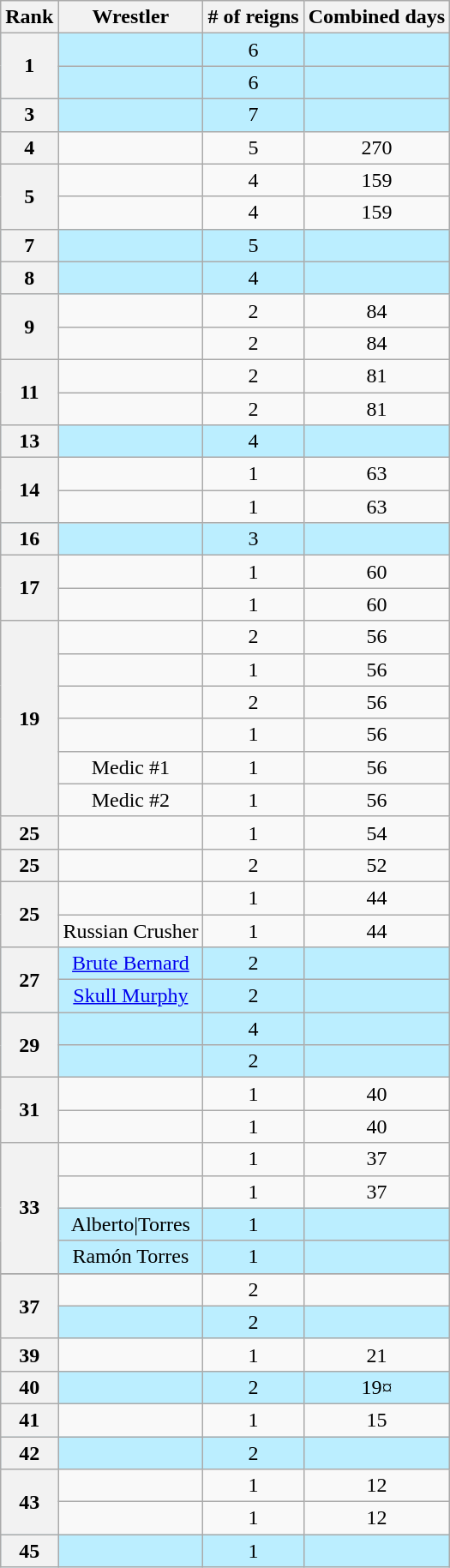<table class="wikitable sortable" style="text-align: center">
<tr>
<th data-sort-type="number" scope="col">Rank</th>
<th scope="col">Wrestler</th>
<th data-sort-type="number" scope="col"># of reigns</th>
<th data-sort-type="number" scope="col">Combined days</th>
</tr>
<tr style="background-color:#bbeeff">
<th scope="row" rowspan=2>1</th>
<td></td>
<td>6</td>
<td></td>
</tr>
<tr style="background-color:#bbeeff">
<td></td>
<td>6</td>
<td></td>
</tr>
<tr style="background-color:#bbeeff">
<th scope="row">3</th>
<td></td>
<td>7</td>
<td></td>
</tr>
<tr>
<th scope="row">4</th>
<td></td>
<td>5</td>
<td>270</td>
</tr>
<tr>
<th scope="row" rowspan=2>5</th>
<td></td>
<td>4</td>
<td>159</td>
</tr>
<tr>
<td></td>
<td>4</td>
<td>159</td>
</tr>
<tr style="background-color:#bbeeff">
<th scope="row">7</th>
<td></td>
<td>5</td>
<td></td>
</tr>
<tr style="background-color:#bbeeff">
<th scope="row">8</th>
<td></td>
<td>4</td>
<td></td>
</tr>
<tr>
<th scope="row" rowspan=2>9</th>
<td></td>
<td>2</td>
<td>84</td>
</tr>
<tr>
<td></td>
<td>2</td>
<td>84</td>
</tr>
<tr>
<th scope="row" rowspan=2>11</th>
<td></td>
<td>2</td>
<td>81</td>
</tr>
<tr>
<td></td>
<td>2</td>
<td>81</td>
</tr>
<tr style="background-color:#bbeeff">
<th scope="row">13</th>
<td></td>
<td>4</td>
<td></td>
</tr>
<tr>
<th scope="row" rowspan=2>14</th>
<td></td>
<td>1</td>
<td>63</td>
</tr>
<tr>
<td></td>
<td>1</td>
<td>63</td>
</tr>
<tr style="background-color:#bbeeff">
<th scope="row">16</th>
<td></td>
<td>3</td>
<td></td>
</tr>
<tr>
<th scope="row" rowspan=2>17</th>
<td></td>
<td>1</td>
<td>60</td>
</tr>
<tr>
<td></td>
<td>1</td>
<td>60</td>
</tr>
<tr>
<th scope="row" rowspan=6>19</th>
<td></td>
<td>2</td>
<td>56</td>
</tr>
<tr>
<td></td>
<td>1</td>
<td>56</td>
</tr>
<tr>
<td></td>
<td>2</td>
<td>56</td>
</tr>
<tr>
<td></td>
<td>1</td>
<td>56</td>
</tr>
<tr>
<td>Medic #1</td>
<td>1</td>
<td>56</td>
</tr>
<tr>
<td>Medic #2</td>
<td>1</td>
<td>56</td>
</tr>
<tr>
<th scope="row">25</th>
<td></td>
<td>1</td>
<td>54</td>
</tr>
<tr>
<th scope="row">25</th>
<td></td>
<td>2</td>
<td>52</td>
</tr>
<tr>
<th scope="row" rowspan=2>25</th>
<td></td>
<td>1</td>
<td>44</td>
</tr>
<tr>
<td>Russian Crusher</td>
<td>1</td>
<td>44</td>
</tr>
<tr style="background-color:#bbeeff">
<th scope="row" rowspan=2>27</th>
<td><a href='#'>Brute Bernard</a></td>
<td>2</td>
<td></td>
</tr>
<tr style="background-color:#bbeeff">
<td><a href='#'>Skull Murphy</a></td>
<td>2</td>
<td></td>
</tr>
<tr style="background-color:#bbeeff">
<th scope="row" rowspan=2>29</th>
<td></td>
<td>4</td>
<td></td>
</tr>
<tr style="background-color:#bbeeff">
<td></td>
<td>2</td>
<td></td>
</tr>
<tr>
<th scope="row" rowspan=2>31</th>
<td></td>
<td>1</td>
<td>40</td>
</tr>
<tr>
<td></td>
<td>1</td>
<td>40</td>
</tr>
<tr>
<th scope="row" rowspan=4>33</th>
<td></td>
<td>1</td>
<td>37</td>
</tr>
<tr>
<td></td>
<td>1</td>
<td>37</td>
</tr>
<tr style="background-color:#bbeeff">
<td {{sort>Alberto|Torres</td>
<td>1</td>
<td></td>
</tr>
<tr style="background-color:#bbeeff">
<td>Ramón Torres</td>
<td>1</td>
<td></td>
</tr>
<tr style="background-color:#bbeeff">
</tr>
<tr>
<th scope="row" rowspan=2>37</th>
<td></td>
<td>2</td>
<td></td>
</tr>
<tr style="background-color:#bbeeff">
<td></td>
<td>2</td>
<td></td>
</tr>
<tr>
<th scope="row">39</th>
<td></td>
<td>1</td>
<td>21</td>
</tr>
<tr style="background-color:#bbeeff">
<th scope="row">40</th>
<td></td>
<td>2</td>
<td>19¤</td>
</tr>
<tr>
<th scope="row">41</th>
<td></td>
<td>1</td>
<td>15</td>
</tr>
<tr style="background-color:#bbeeff">
<th scope="row">42</th>
<td></td>
<td>2</td>
<td></td>
</tr>
<tr>
<th scope="row" rowspan=2>43</th>
<td></td>
<td>1</td>
<td>12</td>
</tr>
<tr>
<td></td>
<td>1</td>
<td>12</td>
</tr>
<tr style="background-color:#bbeeff">
<th scope="row">45</th>
<td></td>
<td>1</td>
<td></td>
</tr>
</table>
